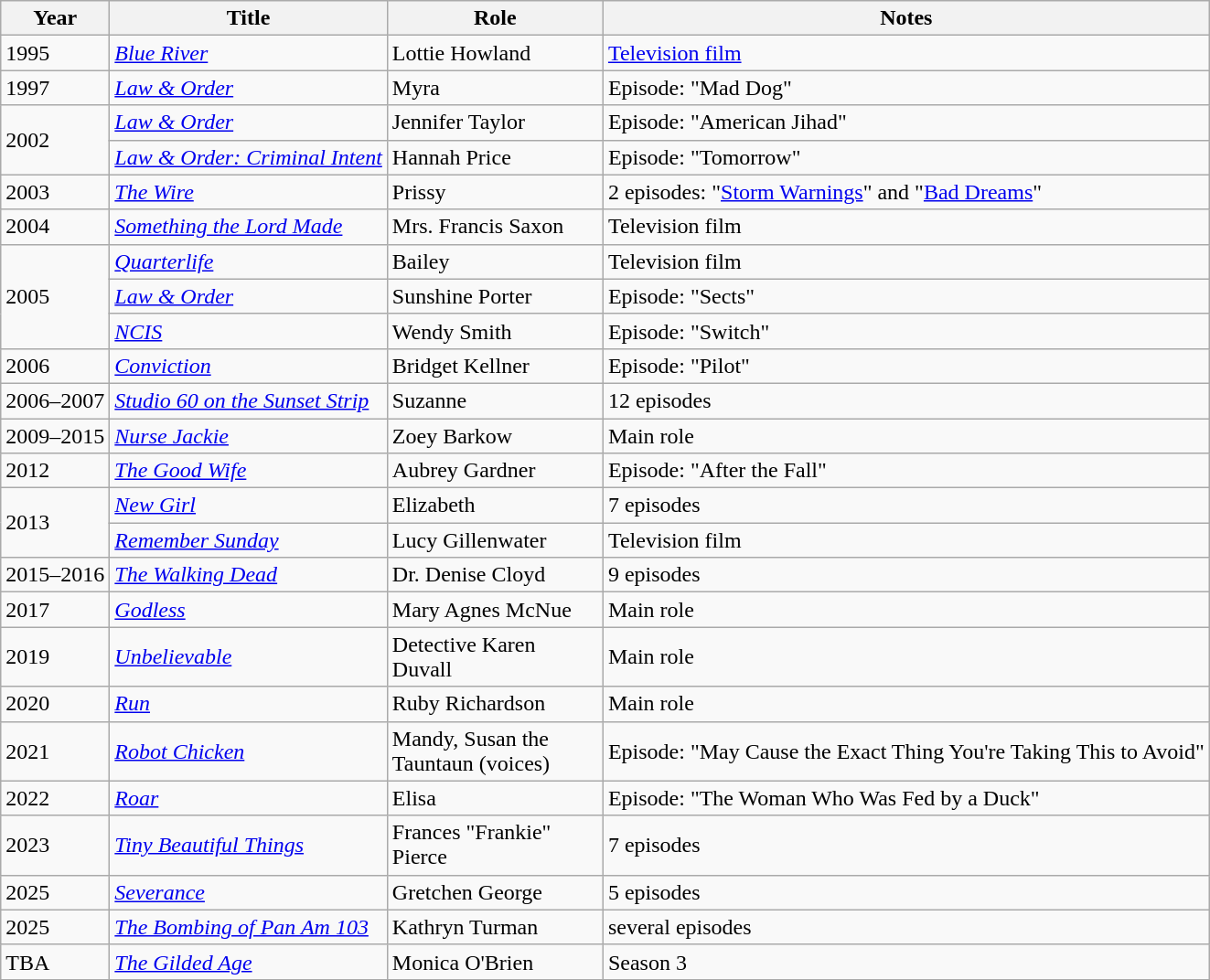<table class="wikitable sortable">
<tr>
<th>Year</th>
<th>Title</th>
<th scope="col" width="150px">Role</th>
<th class="unsortable">Notes</th>
</tr>
<tr>
<td>1995</td>
<td><em><a href='#'>Blue River</a></em></td>
<td>Lottie Howland</td>
<td><a href='#'>Television film</a></td>
</tr>
<tr>
<td>1997</td>
<td><em><a href='#'>Law & Order</a></em></td>
<td>Myra</td>
<td>Episode: "Mad Dog"</td>
</tr>
<tr>
<td rowspan="2">2002</td>
<td><em><a href='#'>Law & Order</a></em></td>
<td>Jennifer Taylor</td>
<td>Episode: "American Jihad"</td>
</tr>
<tr>
<td><em><a href='#'>Law & Order: Criminal Intent</a></em></td>
<td>Hannah Price</td>
<td>Episode: "Tomorrow"</td>
</tr>
<tr>
<td>2003</td>
<td><em><a href='#'>The Wire</a></em></td>
<td>Prissy</td>
<td>2 episodes: "<a href='#'>Storm Warnings</a>" and "<a href='#'>Bad Dreams</a>"</td>
</tr>
<tr>
<td>2004</td>
<td><em><a href='#'>Something the Lord Made</a></em></td>
<td>Mrs. Francis Saxon</td>
<td>Television film</td>
</tr>
<tr>
<td rowspan="3">2005</td>
<td><em><a href='#'>Quarterlife</a></em></td>
<td>Bailey</td>
<td>Television film</td>
</tr>
<tr>
<td><em><a href='#'>Law & Order</a></em></td>
<td>Sunshine Porter</td>
<td>Episode: "Sects"</td>
</tr>
<tr>
<td><em><a href='#'>NCIS</a></em></td>
<td>Wendy Smith</td>
<td>Episode: "Switch"</td>
</tr>
<tr>
<td>2006</td>
<td><em><a href='#'>Conviction</a></em></td>
<td>Bridget Kellner</td>
<td>Episode: "Pilot"</td>
</tr>
<tr>
<td>2006–2007</td>
<td><em><a href='#'>Studio 60 on the Sunset Strip</a></em></td>
<td>Suzanne</td>
<td>12 episodes</td>
</tr>
<tr>
<td>2009–2015</td>
<td><em><a href='#'>Nurse Jackie</a></em></td>
<td>Zoey Barkow</td>
<td>Main role</td>
</tr>
<tr>
<td>2012</td>
<td><em><a href='#'>The Good Wife</a></em></td>
<td>Aubrey Gardner</td>
<td>Episode: "After the Fall"</td>
</tr>
<tr>
<td rowspan="2">2013</td>
<td><em><a href='#'>New Girl</a></em></td>
<td>Elizabeth</td>
<td>7 episodes</td>
</tr>
<tr>
<td><em><a href='#'>Remember Sunday</a></em></td>
<td>Lucy Gillenwater</td>
<td>Television film</td>
</tr>
<tr>
<td>2015–2016</td>
<td><em><a href='#'>The Walking Dead</a></em></td>
<td>Dr. Denise Cloyd</td>
<td>9 episodes</td>
</tr>
<tr>
<td>2017</td>
<td><em><a href='#'>Godless</a></em></td>
<td>Mary Agnes McNue</td>
<td>Main role</td>
</tr>
<tr>
<td>2019</td>
<td><em><a href='#'>Unbelievable</a></em></td>
<td>Detective Karen Duvall</td>
<td>Main role</td>
</tr>
<tr>
<td>2020</td>
<td><em><a href='#'>Run</a></em></td>
<td>Ruby Richardson</td>
<td>Main role</td>
</tr>
<tr>
<td>2021</td>
<td><em><a href='#'>Robot Chicken</a></em></td>
<td>Mandy, Susan the Tauntaun (voices)</td>
<td>Episode: "May Cause the Exact Thing You're Taking This to Avoid"</td>
</tr>
<tr>
<td>2022</td>
<td><em><a href='#'>Roar</a></em></td>
<td>Elisa</td>
<td>Episode: "The Woman Who Was Fed by a Duck"</td>
</tr>
<tr>
<td>2023</td>
<td><em><a href='#'>Tiny Beautiful Things</a></em></td>
<td>Frances "Frankie" Pierce</td>
<td>7 episodes</td>
</tr>
<tr>
<td>2025</td>
<td><em><a href='#'>Severance</a></em></td>
<td>Gretchen George</td>
<td>5 episodes</td>
</tr>
<tr>
<td>2025</td>
<td><em><a href='#'>The Bombing of Pan Am 103</a></em></td>
<td>Kathryn Turman</td>
<td>several episodes</td>
</tr>
<tr>
<td>TBA</td>
<td><em><a href='#'>The Gilded Age</a></em></td>
<td>Monica O'Brien</td>
<td>Season 3</td>
</tr>
<tr>
</tr>
</table>
